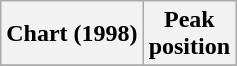<table class="wikitable plainrowheaders">
<tr>
<th scope="col">Chart (1998)</th>
<th scope="col">Peak<br>position</th>
</tr>
<tr>
</tr>
</table>
